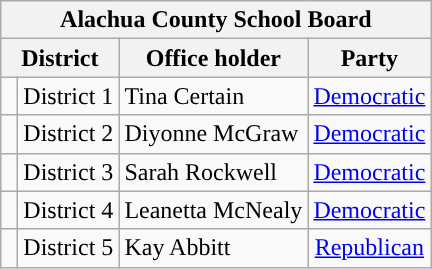<table class="wikitable" style="margin:10px">
<tr>
<th colspan="4">Alachua County School Board</th>
</tr>
<tr>
<th colspan="2" style="text-align:center; vertical-align:bottom;">District</th>
<th style="text-align:center;">Office holder</th>
<th valign="bottom">Party</th>
</tr>
<tr>
<td style="background-color:"> </td>
<td>District 1</td>
<td>Tina Certain</td>
<td style="text-align:center;"><a href='#'>Democratic</a></td>
</tr>
<tr>
<td style="background-color:"> </td>
<td>District 2</td>
<td>Diyonne McGraw</td>
<td style="text-align:center;"><a href='#'>Democratic</a></td>
</tr>
<tr>
<td style="background-color:"> </td>
<td>District 3</td>
<td>Sarah Rockwell</td>
<td style="text-align:center;"><a href='#'>Democratic</a></td>
</tr>
<tr>
<td style="background-color:"> </td>
<td>District 4</td>
<td>Leanetta McNealy</td>
<td style="text-align:center;"><a href='#'>Democratic</a></td>
</tr>
<tr>
<td></td>
<td>District 5</td>
<td>Kay Abbitt</td>
<td style="text-align:center;"><a href='#'>Republican</a></td>
</tr>
</table>
